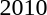<table>
<tr>
<td>2010<br></td>
<td></td>
<td></td>
<td></td>
</tr>
</table>
